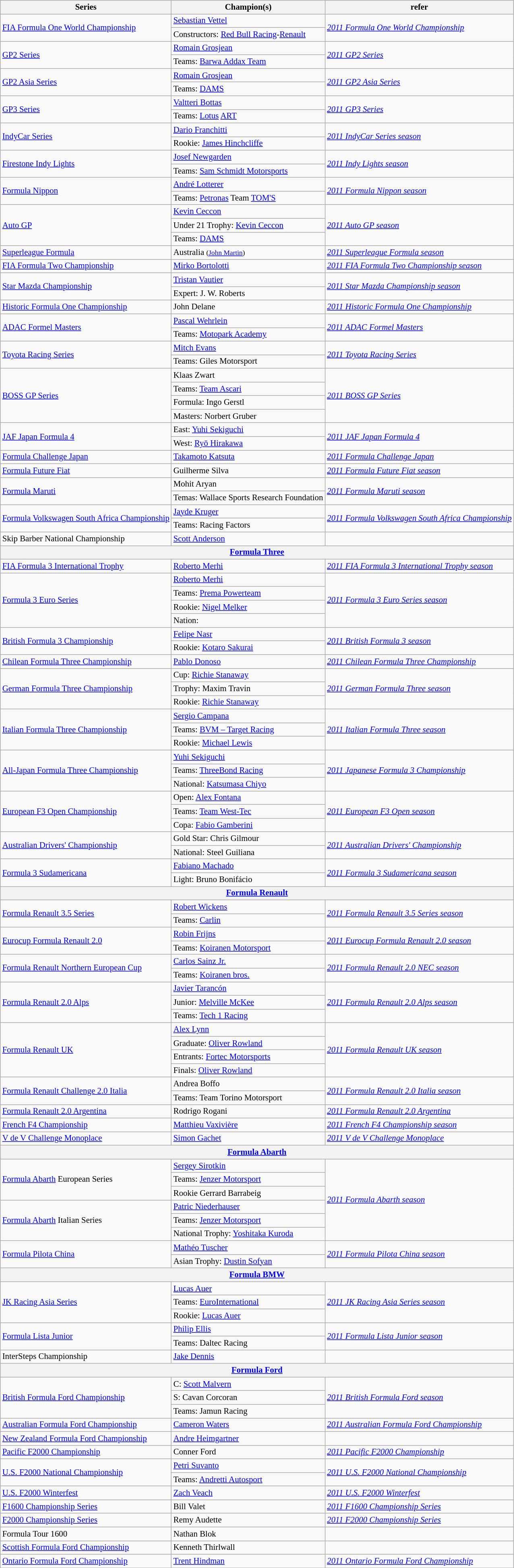<table class="wikitable" style="font-size: 87%;">
<tr>
<th>Series</th>
<th>Champion(s)</th>
<th>refer</th>
</tr>
<tr>
<td rowspan=2><a href='#'>FIA Formula One World Championship</a></td>
<td> <a href='#'>Sebastian Vettel</a></td>
<td rowspan=2><em><a href='#'>2011 Formula One World Championship</a></em></td>
</tr>
<tr>
<td>Constructors:  <a href='#'>Red Bull Racing</a>-<a href='#'>Renault</a></td>
</tr>
<tr>
<td rowspan=2><a href='#'>GP2 Series</a></td>
<td> <a href='#'>Romain Grosjean</a></td>
<td rowspan=2><em><a href='#'>2011 GP2 Series</a></em></td>
</tr>
<tr>
<td>Teams:  <a href='#'>Barwa Addax Team</a></td>
</tr>
<tr>
<td rowspan=2><a href='#'>GP2 Asia Series</a></td>
<td> <a href='#'>Romain Grosjean</a></td>
<td rowspan=2><em><a href='#'>2011 GP2 Asia Series</a></em></td>
</tr>
<tr>
<td>Teams:  <a href='#'>DAMS</a></td>
</tr>
<tr>
<td rowspan=2><a href='#'>GP3 Series</a></td>
<td> <a href='#'>Valtteri Bottas</a></td>
<td rowspan=2><em><a href='#'>2011 GP3 Series</a></em></td>
</tr>
<tr>
<td>Teams:  <a href='#'>Lotus</a> <a href='#'>ART</a></td>
</tr>
<tr>
<td rowspan=2><a href='#'>IndyCar Series</a></td>
<td> <a href='#'>Dario Franchitti</a></td>
<td rowspan=2><em><a href='#'>2011 IndyCar Series season</a></em></td>
</tr>
<tr>
<td>Rookie:  <a href='#'>James Hinchcliffe</a></td>
</tr>
<tr>
<td rowspan=2><a href='#'>Firestone Indy Lights</a></td>
<td> <a href='#'>Josef Newgarden</a></td>
<td rowspan=2><em><a href='#'>2011 Indy Lights season</a></em></td>
</tr>
<tr>
<td>Teams:  <a href='#'>Sam Schmidt Motorsports</a></td>
</tr>
<tr>
<td rowspan=2><a href='#'>Formula Nippon</a></td>
<td> <a href='#'>André Lotterer</a></td>
<td rowspan=2><em><a href='#'>2011 Formula Nippon season</a></em></td>
</tr>
<tr>
<td>Teams:  <a href='#'>Petronas</a> Team <a href='#'>TOM'S</a></td>
</tr>
<tr>
<td rowspan=3><a href='#'>Auto GP</a></td>
<td> <a href='#'>Kevin Ceccon</a></td>
<td rowspan=3><em><a href='#'>2011 Auto GP season</a></em></td>
</tr>
<tr>
<td>Under 21 Trophy:  <a href='#'>Kevin Ceccon</a></td>
</tr>
<tr>
<td>Teams:  <a href='#'>DAMS</a></td>
</tr>
<tr>
<td><a href='#'>Superleague Formula</a></td>
<td> Australia <small>(<a href='#'>John Martin</a>)</small></td>
<td><em><a href='#'>2011 Superleague Formula season</a></em></td>
</tr>
<tr>
<td><a href='#'>FIA Formula Two Championship</a></td>
<td> <a href='#'>Mirko Bortolotti</a></td>
<td><em><a href='#'>2011 FIA Formula Two Championship season</a></em></td>
</tr>
<tr>
<td rowspan=2><a href='#'>Star Mazda Championship</a></td>
<td> <a href='#'>Tristan Vautier</a></td>
<td rowspan=2><em><a href='#'>2011 Star Mazda Championship season</a></em></td>
</tr>
<tr>
<td>Expert:  J. W. Roberts</td>
</tr>
<tr>
<td><a href='#'>Historic Formula One Championship</a></td>
<td> John Delane</td>
<td><em><a href='#'>2011 Historic Formula One Championship</a></em></td>
</tr>
<tr>
<td rowspan=2><a href='#'>ADAC Formel Masters</a></td>
<td> <a href='#'>Pascal Wehrlein</a></td>
<td rowspan=2><em><a href='#'>2011 ADAC Formel Masters</a></em></td>
</tr>
<tr>
<td>Teams:  <a href='#'>Motopark Academy</a></td>
</tr>
<tr>
<td rowspan=2><a href='#'>Toyota Racing Series</a></td>
<td> <a href='#'>Mitch Evans</a></td>
<td rowspan=2><em><a href='#'>2011 Toyota Racing Series</a></em></td>
</tr>
<tr>
<td>Teams:  Giles Motorsport</td>
</tr>
<tr>
<td rowspan=4><a href='#'>BOSS GP Series</a></td>
<td> Klaas Zwart</td>
<td rowspan=4><em><a href='#'>2011 BOSS GP Series</a></em></td>
</tr>
<tr>
<td>Teams:  <a href='#'>Team Ascari</a></td>
</tr>
<tr>
<td>Formula:  Ingo Gerstl</td>
</tr>
<tr>
<td>Masters:  Norbert Gruber</td>
</tr>
<tr>
<td rowspan=2><a href='#'>JAF Japan Formula 4</a></td>
<td>East:  <a href='#'>Yuhi Sekiguchi</a></td>
<td rowspan=2><em><a href='#'>2011 JAF Japan Formula 4</a></em></td>
</tr>
<tr>
<td>West:  <a href='#'>Ryō Hirakawa</a></td>
</tr>
<tr>
<td><a href='#'>Formula Challenge Japan</a></td>
<td> <a href='#'>Takamoto Katsuta</a></td>
<td><em><a href='#'>2011 Formula Challenge Japan</a></em></td>
</tr>
<tr>
<td><a href='#'>Formula Future Fiat</a></td>
<td> Guilherme Silva</td>
<td><em><a href='#'>2011 Formula Future Fiat season</a></em></td>
</tr>
<tr>
<td rowspan=2><a href='#'>Formula Maruti</a></td>
<td> Mohit Aryan</td>
<td rowspan=2><em><a href='#'>2011 Formula Maruti season</a></em></td>
</tr>
<tr>
<td>Temas:  Wallace Sports Research Foundation</td>
</tr>
<tr>
<td rowspan=2><a href='#'>Formula Volkswagen South Africa Championship</a></td>
<td> <a href='#'>Jayde Kruger</a></td>
<td rowspan=2><em><a href='#'>2011 Formula Volkswagen South Africa Championship</a></em></td>
</tr>
<tr>
<td>Teams:  Racing Factors</td>
</tr>
<tr>
<td>Skip Barber National Championship</td>
<td> <a href='#'>Scott Anderson</a></td>
<td></td>
</tr>
<tr>
<th colspan=3><a href='#'>Formula Three</a></th>
</tr>
<tr>
<td><a href='#'>FIA Formula 3 International Trophy</a></td>
<td> <a href='#'>Roberto Merhi</a></td>
<td><em><a href='#'>2011 FIA Formula 3 International Trophy season</a></em></td>
</tr>
<tr>
<td rowspan=4><a href='#'>Formula 3 Euro Series</a></td>
<td> <a href='#'>Roberto Merhi</a></td>
<td rowspan=4><em><a href='#'>2011 Formula 3 Euro Series season</a></em></td>
</tr>
<tr>
<td>Teams:  <a href='#'>Prema Powerteam</a></td>
</tr>
<tr>
<td>Rookie:  <a href='#'>Nigel Melker</a></td>
</tr>
<tr>
<td>Nation: </td>
</tr>
<tr>
<td rowspan=2><a href='#'>British Formula 3 Championship</a></td>
<td> <a href='#'>Felipe Nasr</a></td>
<td rowspan=2><em><a href='#'>2011 British Formula 3 season</a></em></td>
</tr>
<tr>
<td>Rookie:  <a href='#'>Kotaro Sakurai</a></td>
</tr>
<tr>
<td><a href='#'>Chilean Formula Three Championship</a></td>
<td> <a href='#'>Pablo Donoso</a></td>
<td><em><a href='#'>2011 Chilean Formula Three Championship</a></em></td>
</tr>
<tr>
<td rowspan=3><a href='#'>German Formula Three Championship</a></td>
<td>Cup:  <a href='#'>Richie Stanaway</a></td>
<td rowspan=3><em><a href='#'>2011 German Formula Three season</a></em></td>
</tr>
<tr>
<td>Trophy:  Maxim Travin</td>
</tr>
<tr>
<td>Rookie:  <a href='#'>Richie Stanaway</a></td>
</tr>
<tr>
<td rowspan=3><a href='#'>Italian Formula Three Championship</a></td>
<td> <a href='#'>Sergio Campana</a></td>
<td rowspan=3><em><a href='#'>2011 Italian Formula Three season</a></em></td>
</tr>
<tr>
<td>Teams:  <a href='#'>BVM – Target Racing</a></td>
</tr>
<tr>
<td>Rookie:  <a href='#'>Michael Lewis</a></td>
</tr>
<tr>
<td rowspan=3><a href='#'>All-Japan Formula Three Championship</a></td>
<td> <a href='#'>Yuhi Sekiguchi</a></td>
<td rowspan=3><em><a href='#'>2011 Japanese Formula 3 Championship</a></em></td>
</tr>
<tr>
<td>Teams:  <a href='#'>ThreeBond Racing</a></td>
</tr>
<tr>
<td>National:  <a href='#'>Katsumasa Chiyo</a></td>
</tr>
<tr>
<td rowspan=3><a href='#'>European F3 Open Championship</a></td>
<td>Open:  <a href='#'>Alex Fontana</a></td>
<td rowspan=3><em><a href='#'>2011 European F3 Open season</a></em></td>
</tr>
<tr>
<td>Teams:  <a href='#'>Team West-Tec</a></td>
</tr>
<tr>
<td>Copa:  <a href='#'>Fabio Gamberini</a></td>
</tr>
<tr>
<td rowspan=2><a href='#'>Australian Drivers' Championship</a></td>
<td>Gold Star:  Chris Gilmour</td>
<td rowspan=2><em><a href='#'>2011 Australian Drivers' Championship</a></em></td>
</tr>
<tr>
<td>National:  Steel Guiliana</td>
</tr>
<tr>
<td rowspan=2><a href='#'>Formula 3 Sudamericana</a></td>
<td> <a href='#'>Fabiano Machado</a></td>
<td rowspan=2><em><a href='#'>2011 Formula 3 Sudamericana season</a></em></td>
</tr>
<tr>
<td>Light:  Bruno Bonifácio</td>
</tr>
<tr>
<th colspan=3><a href='#'>Formula Renault</a></th>
</tr>
<tr>
<td rowspan=2><a href='#'>Formula Renault 3.5 Series</a></td>
<td> <a href='#'>Robert Wickens</a></td>
<td rowspan=2><em><a href='#'>2011 Formula Renault 3.5 Series season</a></em></td>
</tr>
<tr>
<td>Teams:  <a href='#'>Carlin</a></td>
</tr>
<tr>
<td rowspan=2><a href='#'>Eurocup Formula Renault 2.0</a></td>
<td> <a href='#'>Robin Frijns</a></td>
<td rowspan=2><em><a href='#'>2011 Eurocup Formula Renault 2.0 season</a></em></td>
</tr>
<tr>
<td>Teams:  <a href='#'>Koiranen Motorsport</a></td>
</tr>
<tr>
<td rowspan=2><a href='#'>Formula Renault Northern European Cup</a></td>
<td> <a href='#'>Carlos Sainz Jr.</a></td>
<td rowspan=2><em><a href='#'>2011 Formula Renault 2.0 NEC season</a></em></td>
</tr>
<tr>
<td>Teams:  <a href='#'>Koiranen bros.</a></td>
</tr>
<tr>
<td rowspan=3><a href='#'>Formula Renault 2.0 Alps</a></td>
<td> <a href='#'>Javier Tarancón</a></td>
<td rowspan=3><em><a href='#'>2011 Formula Renault 2.0 Alps season</a></em></td>
</tr>
<tr>
<td>Junior:  <a href='#'>Melville McKee</a></td>
</tr>
<tr>
<td>Teams:  <a href='#'>Tech 1 Racing</a></td>
</tr>
<tr>
<td rowspan=4><a href='#'>Formula Renault UK</a></td>
<td> <a href='#'>Alex Lynn</a></td>
<td rowspan=4><em><a href='#'>2011 Formula Renault UK season</a></em></td>
</tr>
<tr>
<td>Graduate:  <a href='#'>Oliver Rowland</a></td>
</tr>
<tr>
<td>Entrants:  <a href='#'>Fortec Motorsports</a></td>
</tr>
<tr>
<td>Finals:  <a href='#'>Oliver Rowland</a></td>
</tr>
<tr>
<td rowspan=2><a href='#'>Formula Renault Challenge 2.0 Italia</a></td>
<td> Andrea Boffo</td>
<td rowspan=2><em><a href='#'>2011 Formula Renault 2.0 Italia season</a></em></td>
</tr>
<tr>
<td>Teams:  Team Torino Motorsport</td>
</tr>
<tr>
<td><a href='#'>Formula Renault 2.0 Argentina</a></td>
<td> Rodrigo Rogani</td>
<td><em><a href='#'>2011 Formula Renault 2.0 Argentina</a></em></td>
</tr>
<tr>
<td><a href='#'>French F4 Championship</a></td>
<td> <a href='#'>Matthieu Vaxivière</a></td>
<td><em><a href='#'>2011 French F4 Championship season</a></em></td>
</tr>
<tr>
<td><a href='#'>V de V Challenge Monoplace</a></td>
<td> <a href='#'>Simon Gachet</a></td>
<td><em><a href='#'>2011 V de V Challenge Monoplace</a></em></td>
</tr>
<tr>
<th colspan=3><a href='#'>Formula Abarth</a></th>
</tr>
<tr>
<td rowspan=3><a href='#'>Formula Abarth</a> European Series</td>
<td> <a href='#'>Sergey Sirotkin</a></td>
<td rowspan=6><em><a href='#'>2011 Formula Abarth season</a></em></td>
</tr>
<tr>
<td>Teams:  <a href='#'>Jenzer Motorsport</a></td>
</tr>
<tr>
<td>Rookie  Gerrard Barrabeig</td>
</tr>
<tr>
<td rowspan=3><a href='#'>Formula Abarth</a> Italian Series</td>
<td> <a href='#'>Patric Niederhauser</a></td>
</tr>
<tr>
<td>Teams:  <a href='#'>Jenzer Motorsport</a></td>
</tr>
<tr>
<td>National Trophy:  <a href='#'>Yoshitaka Kuroda</a></td>
</tr>
<tr>
<td rowspan=2><a href='#'>Formula Pilota China</a></td>
<td> <a href='#'>Mathéo Tuscher</a></td>
<td rowspan=2><em><a href='#'>2011 Formula Pilota China season</a></em></td>
</tr>
<tr>
<td>Asian Trophy:  <a href='#'>Dustin Sofyan</a></td>
</tr>
<tr>
<th colspan=3><a href='#'>Formula BMW</a></th>
</tr>
<tr>
<td rowspan=3><a href='#'>JK Racing Asia Series</a></td>
<td> <a href='#'>Lucas Auer</a></td>
<td rowspan=3><em><a href='#'>2011 JK Racing Asia Series season</a></em></td>
</tr>
<tr>
<td>Teams:  <a href='#'>EuroInternational</a></td>
</tr>
<tr>
<td>Rookie:  <a href='#'>Lucas Auer</a></td>
</tr>
<tr>
<td rowspan=2><a href='#'>Formula Lista Junior</a></td>
<td> <a href='#'>Philip Ellis</a></td>
<td rowspan=2><em><a href='#'>2011 Formula Lista Junior season</a></em></td>
</tr>
<tr>
<td>Teams:  Daltec Racing</td>
</tr>
<tr>
<td>InterSteps Championship</td>
<td> <a href='#'>Jake Dennis</a></td>
<td></td>
</tr>
<tr>
<th colspan=3><a href='#'>Formula Ford</a></th>
</tr>
<tr>
<td rowspan=3><a href='#'>British Formula Ford Championship</a></td>
<td>C:  <a href='#'>Scott Malvern</a></td>
<td rowspan=3><em><a href='#'>2011 British Formula Ford season</a></em></td>
</tr>
<tr>
<td>S:  Cavan Corcoran</td>
</tr>
<tr>
<td>Teams:  Jamun Racing</td>
</tr>
<tr>
<td><a href='#'>Australian Formula Ford Championship</a></td>
<td> <a href='#'>Cameron Waters</a></td>
<td><em><a href='#'>2011 Australian Formula Ford Championship</a></em></td>
</tr>
<tr>
<td><a href='#'>New Zealand Formula Ford Championship</a></td>
<td> <a href='#'>Andre Heimgartner</a></td>
<td></td>
</tr>
<tr>
<td><a href='#'>Pacific F2000 Championship</a></td>
<td> Conner Ford</td>
<td><em><a href='#'>2011 Pacific F2000 Championship</a></em></td>
</tr>
<tr>
<td rowspan=2><a href='#'>U.S. F2000 National Championship</a></td>
<td> <a href='#'>Petri Suvanto</a></td>
<td rowspan=2><em><a href='#'>2011 U.S. F2000 National Championship</a></em></td>
</tr>
<tr>
<td>Teams:  <a href='#'>Andretti Autosport</a></td>
</tr>
<tr>
<td><a href='#'>U.S. F2000 Winterfest</a></td>
<td> <a href='#'>Zach Veach</a></td>
<td><em><a href='#'>2011 U.S. F2000 Winterfest</a></em></td>
</tr>
<tr>
<td><a href='#'>F1600 Championship Series</a></td>
<td> Bill Valet</td>
<td><em><a href='#'>2011 F1600 Championship Series</a></em></td>
</tr>
<tr>
<td><a href='#'>F2000 Championship Series</a></td>
<td> Remy Audette</td>
<td><em><a href='#'>2011 F2000 Championship Series</a></em></td>
</tr>
<tr>
<td>Formula Tour 1600</td>
<td> Nathan Blok</td>
<td></td>
</tr>
<tr>
<td><a href='#'>Scottish Formula Ford Championship</a></td>
<td> Kenneth Thirlwall</td>
<td></td>
</tr>
<tr>
<td><a href='#'>Ontario Formula Ford Championship</a></td>
<td> <a href='#'>Trent Hindman</a></td>
<td><em><a href='#'>2011 Ontario Formula Ford Championship</a></em></td>
</tr>
<tr>
</tr>
</table>
